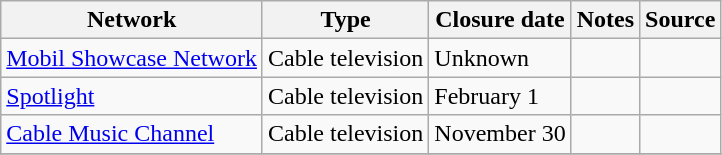<table class="wikitable sortable">
<tr>
<th>Network</th>
<th>Type</th>
<th>Closure date</th>
<th>Notes</th>
<th>Source</th>
</tr>
<tr>
<td><a href='#'>Mobil Showcase Network</a></td>
<td>Cable television</td>
<td>Unknown</td>
<td></td>
<td></td>
</tr>
<tr>
<td><a href='#'>Spotlight</a></td>
<td>Cable television</td>
<td>February 1</td>
<td></td>
<td></td>
</tr>
<tr>
<td><a href='#'>Cable Music Channel</a></td>
<td>Cable television</td>
<td>November 30</td>
<td></td>
<td></td>
</tr>
<tr>
</tr>
</table>
